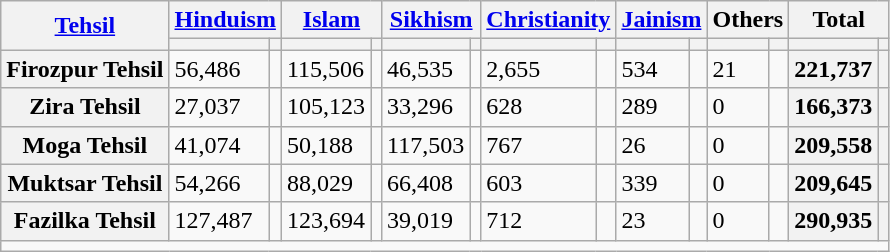<table class="wikitable sortable">
<tr>
<th rowspan="2"><a href='#'>Tehsil</a></th>
<th colspan="2"><a href='#'>Hinduism</a> </th>
<th colspan="2"><a href='#'>Islam</a> </th>
<th colspan="2"><a href='#'>Sikhism</a> </th>
<th colspan="2"><a href='#'>Christianity</a> </th>
<th colspan="2"><a href='#'>Jainism</a> </th>
<th colspan="2">Others</th>
<th colspan="2">Total</th>
</tr>
<tr>
<th><a href='#'></a></th>
<th></th>
<th></th>
<th></th>
<th></th>
<th></th>
<th></th>
<th></th>
<th></th>
<th></th>
<th></th>
<th></th>
<th></th>
<th></th>
</tr>
<tr>
<th>Firozpur Tehsil</th>
<td>56,486</td>
<td></td>
<td>115,506</td>
<td></td>
<td>46,535</td>
<td></td>
<td>2,655</td>
<td></td>
<td>534</td>
<td></td>
<td>21</td>
<td></td>
<th>221,737</th>
<th></th>
</tr>
<tr>
<th>Zira Tehsil</th>
<td>27,037</td>
<td></td>
<td>105,123</td>
<td></td>
<td>33,296</td>
<td></td>
<td>628</td>
<td></td>
<td>289</td>
<td></td>
<td>0</td>
<td></td>
<th>166,373</th>
<th></th>
</tr>
<tr>
<th>Moga Tehsil</th>
<td>41,074</td>
<td></td>
<td>50,188</td>
<td></td>
<td>117,503</td>
<td></td>
<td>767</td>
<td></td>
<td>26</td>
<td></td>
<td>0</td>
<td></td>
<th>209,558</th>
<th></th>
</tr>
<tr>
<th>Muktsar Tehsil</th>
<td>54,266</td>
<td></td>
<td>88,029</td>
<td></td>
<td>66,408</td>
<td></td>
<td>603</td>
<td></td>
<td>339</td>
<td></td>
<td>0</td>
<td></td>
<th>209,645</th>
<th></th>
</tr>
<tr>
<th>Fazilka Tehsil</th>
<td>127,487</td>
<td></td>
<td>123,694</td>
<td></td>
<td>39,019</td>
<td></td>
<td>712</td>
<td></td>
<td>23</td>
<td></td>
<td>0</td>
<td></td>
<th>290,935</th>
<th></th>
</tr>
<tr class="sortbottom">
<td colspan="15"></td>
</tr>
</table>
